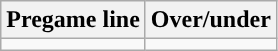<table class="wikitable">
<tr align="center">
<th>Pregame line</th>
<th>Over/under</th>
</tr>
<tr align="center">
<td></td>
<td></td>
</tr>
</table>
